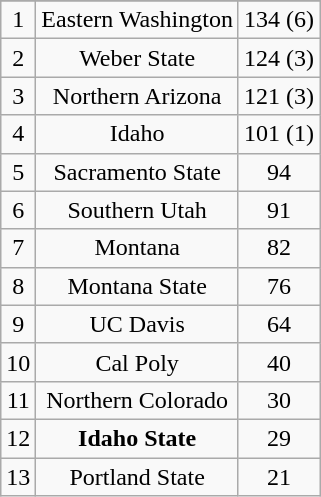<table class="wikitable" style="display: inline-table;">
<tr align="center">
</tr>
<tr align="center">
<td>1</td>
<td>Eastern Washington</td>
<td>134 (6)</td>
</tr>
<tr align="center">
<td>2</td>
<td>Weber State</td>
<td>124 (3)</td>
</tr>
<tr align="center">
<td>3</td>
<td>Northern Arizona</td>
<td>121 (3)</td>
</tr>
<tr align="center">
<td>4</td>
<td>Idaho</td>
<td>101 (1)</td>
</tr>
<tr align="center">
<td>5</td>
<td>Sacramento State</td>
<td>94</td>
</tr>
<tr align="center">
<td>6</td>
<td>Southern Utah</td>
<td>91</td>
</tr>
<tr align="center">
<td>7</td>
<td>Montana</td>
<td>82</td>
</tr>
<tr align="center">
<td>8</td>
<td>Montana State</td>
<td>76</td>
</tr>
<tr align="center">
<td>9</td>
<td>UC Davis</td>
<td>64</td>
</tr>
<tr align="center">
<td>10</td>
<td>Cal Poly</td>
<td>40</td>
</tr>
<tr align="center">
<td>11</td>
<td>Northern Colorado</td>
<td>30</td>
</tr>
<tr align="center">
<td>12</td>
<td><strong>Idaho State</strong></td>
<td>29</td>
</tr>
<tr align="center">
<td>13</td>
<td>Portland State</td>
<td>21</td>
</tr>
</table>
